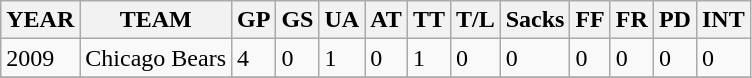<table class="wikitable">
<tr>
<th>YEAR</th>
<th>TEAM</th>
<th>GP</th>
<th>GS</th>
<th>UA</th>
<th>AT</th>
<th>TT</th>
<th>T/L</th>
<th>Sacks</th>
<th>FF</th>
<th>FR</th>
<th>PD</th>
<th>INT</th>
</tr>
<tr>
<td>2009</td>
<td>Chicago Bears</td>
<td>4</td>
<td>0</td>
<td>1</td>
<td>0</td>
<td>1</td>
<td>0</td>
<td>0</td>
<td>0</td>
<td>0</td>
<td>0</td>
<td>0</td>
</tr>
<tr>
</tr>
</table>
